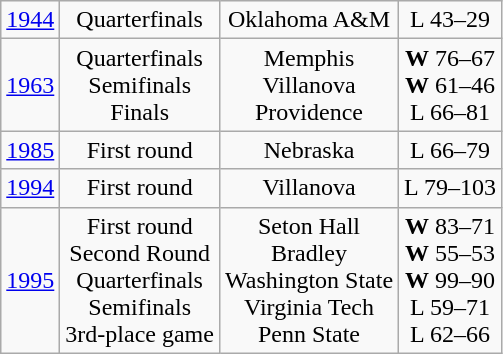<table class="wikitable">
<tr align="center">
<td><a href='#'>1944</a></td>
<td>Quarterfinals</td>
<td>Oklahoma A&M</td>
<td>L 43–29</td>
</tr>
<tr align="center">
<td><a href='#'>1963</a></td>
<td>Quarterfinals<br>Semifinals<br>Finals</td>
<td>Memphis<br>Villanova<br>Providence</td>
<td><strong>W</strong> 76–67<br><strong>W</strong> 61–46<br>L 66–81</td>
</tr>
<tr align="center">
<td><a href='#'>1985</a></td>
<td>First round</td>
<td>Nebraska</td>
<td>L 66–79</td>
</tr>
<tr align="center">
<td><a href='#'>1994</a></td>
<td>First round</td>
<td>Villanova</td>
<td>L 79–103</td>
</tr>
<tr align="center">
<td><a href='#'>1995</a></td>
<td>First round<br>Second Round<br>Quarterfinals<br>Semifinals<br>3rd-place game</td>
<td>Seton Hall<br>Bradley<br>Washington State<br>Virginia Tech<br>Penn State</td>
<td><strong>W</strong> 83–71<br><strong>W</strong> 55–53<br><strong>W</strong> 99–90<br>L 59–71<br>L 62–66</td>
</tr>
</table>
